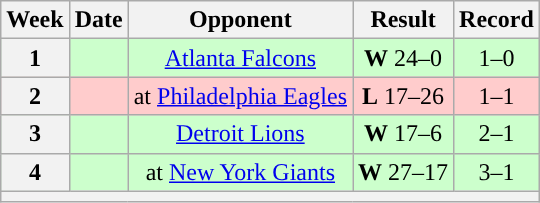<table class="wikitable" style="text-align:center">
<tr>
<th>Week</th>
<th>Date</th>
<th>Opponent</th>
<th>Result</th>
<th>Record</th>
</tr>
<tr style="background:#cfc">
<th>1</th>
<td></td>
<td><a href='#'>Atlanta Falcons</a></td>
<td><strong>W</strong> 24–0</td>
<td>1–0</td>
</tr>
<tr style="background:#fcc">
<th>2</th>
<td></td>
<td>at <a href='#'>Philadelphia Eagles</a></td>
<td><strong>L</strong> 17–26</td>
<td>1–1</td>
</tr>
<tr style="background:#cfc">
<th>3</th>
<td></td>
<td><a href='#'>Detroit Lions</a></td>
<td><strong>W</strong> 17–6</td>
<td>2–1</td>
</tr>
<tr style="background:#cfc">
<th>4</th>
<td></td>
<td>at <a href='#'>New York Giants</a></td>
<td><strong>W</strong> 27–17</td>
<td>3–1</td>
</tr>
<tr>
<th colspan="5"></th>
</tr>
</table>
